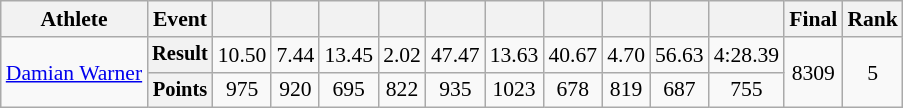<table class=wikitable style=font-size:90%>
<tr>
<th>Athlete</th>
<th>Event</th>
<th></th>
<th></th>
<th></th>
<th></th>
<th></th>
<th></th>
<th></th>
<th></th>
<th></th>
<th></th>
<th>Final</th>
<th>Rank</th>
</tr>
<tr align=center>
<td rowspan=2 style=text-align:left><a href='#'>Damian Warner</a></td>
<th style=font-size:95%>Result</th>
<td>10.50</td>
<td>7.44</td>
<td>13.45</td>
<td>2.02</td>
<td>47.47 <strong></strong></td>
<td>13.63</td>
<td>40.67</td>
<td>4.70 <strong></strong></td>
<td>56.63</td>
<td>4:28.39 <strong></strong></td>
<td rowspan=2>8309</td>
<td rowspan=2>5</td>
</tr>
<tr align=center>
<th style=font-size:95%>Points</th>
<td>975</td>
<td>920</td>
<td>695</td>
<td>822</td>
<td>935</td>
<td>1023</td>
<td>678</td>
<td>819</td>
<td>687</td>
<td>755</td>
</tr>
</table>
